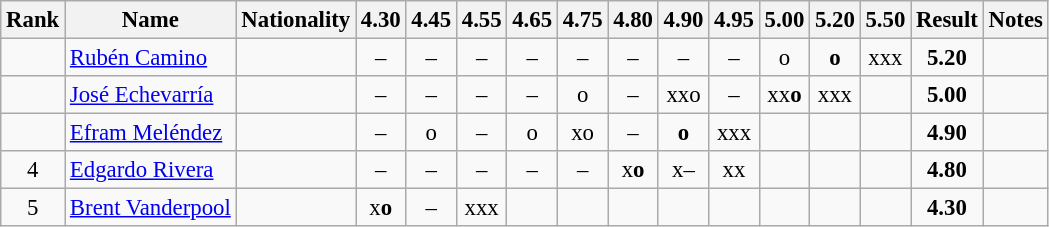<table class="wikitable sortable" style="text-align:center;font-size:95%">
<tr>
<th>Rank</th>
<th>Name</th>
<th>Nationality</th>
<th>4.30</th>
<th>4.45</th>
<th>4.55</th>
<th>4.65</th>
<th>4.75</th>
<th>4.80</th>
<th>4.90</th>
<th>4.95</th>
<th>5.00</th>
<th>5.20</th>
<th>5.50</th>
<th>Result</th>
<th>Notes</th>
</tr>
<tr>
<td></td>
<td align=left><a href='#'>Rubén Camino</a></td>
<td align=left></td>
<td>–</td>
<td>–</td>
<td>–</td>
<td>–</td>
<td>–</td>
<td>–</td>
<td>–</td>
<td>–</td>
<td>o</td>
<td><strong>o</strong></td>
<td>xxx</td>
<td><strong>5.20</strong></td>
<td></td>
</tr>
<tr>
<td></td>
<td align=left><a href='#'>José Echevarría</a></td>
<td align=left></td>
<td>–</td>
<td>–</td>
<td>–</td>
<td>–</td>
<td>o</td>
<td>–</td>
<td>xxo</td>
<td>–</td>
<td>xx<strong>o</strong></td>
<td>xxx</td>
<td></td>
<td><strong>5.00</strong></td>
<td></td>
</tr>
<tr>
<td></td>
<td align=left><a href='#'>Efram Meléndez</a></td>
<td align=left></td>
<td>–</td>
<td>o</td>
<td>–</td>
<td>o</td>
<td>xo</td>
<td>–</td>
<td><strong>o</strong></td>
<td>xxx</td>
<td></td>
<td></td>
<td></td>
<td><strong>4.90</strong></td>
<td></td>
</tr>
<tr>
<td>4</td>
<td align=left><a href='#'>Edgardo Rivera</a></td>
<td align=left></td>
<td>–</td>
<td>–</td>
<td>–</td>
<td>–</td>
<td>–</td>
<td>x<strong>o</strong></td>
<td>x–</td>
<td>xx</td>
<td></td>
<td></td>
<td></td>
<td><strong>4.80</strong></td>
<td></td>
</tr>
<tr>
<td>5</td>
<td align=left><a href='#'>Brent Vanderpool</a></td>
<td align=left></td>
<td>x<strong>o</strong></td>
<td>–</td>
<td>xxx</td>
<td></td>
<td></td>
<td></td>
<td></td>
<td></td>
<td></td>
<td></td>
<td></td>
<td><strong>4.30</strong></td>
<td></td>
</tr>
</table>
